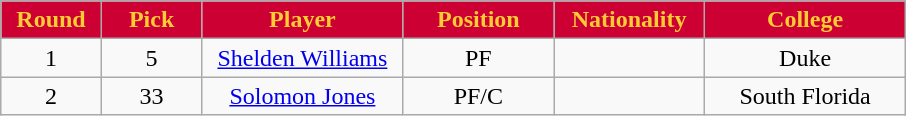<table class="wikitable sortable sortable">
<tr>
<th style="background:#C03; color:#FC3" width="10%">Round</th>
<th style="background:#C03; color:#FC3" width="10%">Pick</th>
<th style="background:#C03; color:#FC3" width="20%">Player</th>
<th style="background:#C03; color:#FC3" width="15%">Position</th>
<th style="background:#C03; color:#FC3" width="15%">Nationality</th>
<th style="background:#C03; color:#FC3" width="20%">College</th>
</tr>
<tr style="text-align: center">
<td>1</td>
<td>5</td>
<td><a href='#'>Shelden Williams</a></td>
<td>PF</td>
<td></td>
<td>Duke</td>
</tr>
<tr style="text-align: center">
<td>2</td>
<td>33</td>
<td><a href='#'>Solomon Jones</a></td>
<td>PF/C</td>
<td></td>
<td>South Florida</td>
</tr>
</table>
